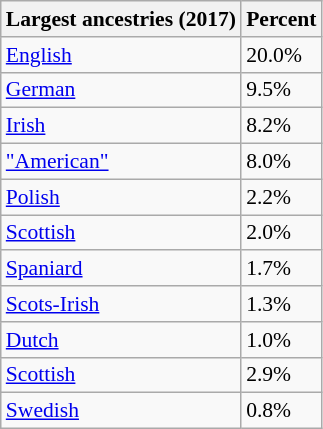<table class="wikitable sortable collapsible" style="font-size: 90%;">
<tr>
<th>Largest ancestries (2017)</th>
<th>Percent</th>
</tr>
<tr>
<td><a href='#'>English</a></td>
<td>20.0%</td>
</tr>
<tr>
<td><a href='#'>German</a></td>
<td>9.5%</td>
</tr>
<tr>
<td><a href='#'>Irish</a></td>
<td>8.2%</td>
</tr>
<tr>
<td><a href='#'>"American"</a></td>
<td>8.0%</td>
</tr>
<tr>
<td><a href='#'>Polish</a></td>
<td>2.2%</td>
</tr>
<tr>
<td><a href='#'>Scottish</a></td>
<td>2.0%</td>
</tr>
<tr>
<td><a href='#'>Spaniard</a></td>
<td>1.7%</td>
</tr>
<tr>
<td><a href='#'>Scots-Irish</a></td>
<td>1.3%</td>
</tr>
<tr>
<td><a href='#'>Dutch</a></td>
<td>1.0%</td>
</tr>
<tr>
<td><a href='#'>Scottish</a></td>
<td>2.9%</td>
</tr>
<tr>
<td><a href='#'>Swedish</a></td>
<td>0.8%</td>
</tr>
</table>
